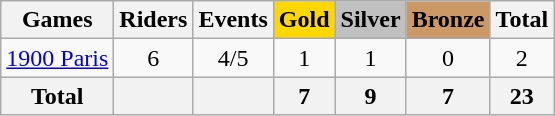<table class="wikitable sortable" style="text-align:center">
<tr>
<th>Games</th>
<th>Riders</th>
<th>Events</th>
<th style="background-color:gold;">Gold</th>
<th style="background-color:silver;">Silver</th>
<th style="background-color:#c96;">Bronze</th>
<th>Total</th>
</tr>
<tr>
<td align=left><a href='#'>1900 Paris</a></td>
<td>6</td>
<td>4/5</td>
<td>1</td>
<td>1</td>
<td>0</td>
<td>2</td>
</tr>
<tr>
<th>Total</th>
<th></th>
<th></th>
<th>7</th>
<th>9</th>
<th>7</th>
<th>23</th>
</tr>
</table>
